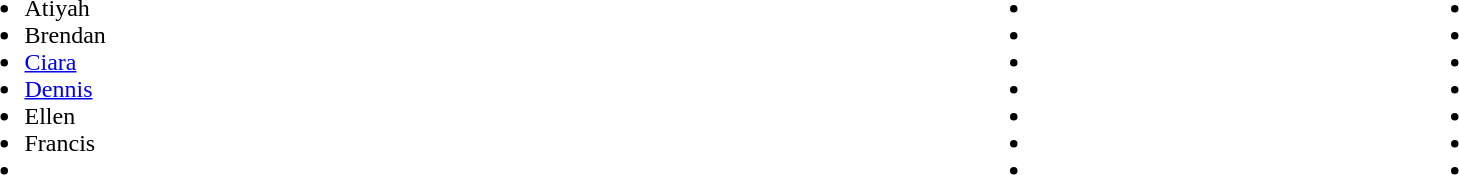<table style="width:100%">
<tr>
<td><br><ul><li>Atiyah</li><li>Brendan</li><li><a href='#'>Ciara</a></li><li><a href='#'>Dennis</a></li><li>Ellen </li><li>Francis</li><li></li></ul></td>
<td><br><ul><li></li><li></li><li></li><li></li><li></li><li></li><li></li></ul></td>
<td><br><ul><li></li><li></li><li></li><li></li><li></li><li></li><li></li></ul></td>
</tr>
</table>
